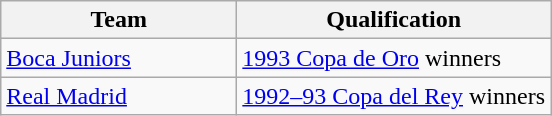<table class="wikitable">
<tr>
<th width=150px>Team</th>
<th>Qualification</th>
</tr>
<tr>
<td> <a href='#'>Boca Juniors</a></td>
<td><a href='#'>1993 Copa de Oro</a> winners</td>
</tr>
<tr>
<td> <a href='#'>Real Madrid</a></td>
<td><a href='#'>1992–93 Copa del Rey</a> winners</td>
</tr>
</table>
